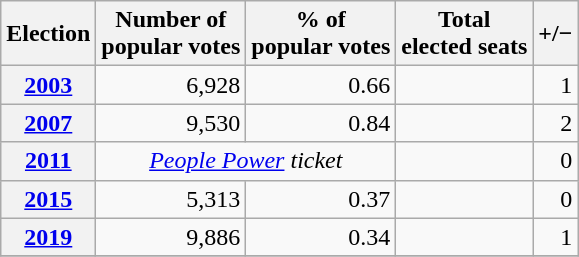<table class="wikitable" style="text-align: right;">
<tr align=center>
<th>Election</th>
<th>Number of<br>popular votes</th>
<th>% of<br>popular votes</th>
<th>Total<br>elected seats</th>
<th>+/−</th>
</tr>
<tr>
<th><a href='#'>2003</a></th>
<td>6,928</td>
<td>0.66</td>
<td></td>
<td>1</td>
</tr>
<tr>
<th><a href='#'>2007</a></th>
<td>9,530</td>
<td>0.84</td>
<td></td>
<td>2</td>
</tr>
<tr>
<th><a href='#'>2011</a></th>
<td colspan=2 align=center><em><a href='#'>People Power</a> ticket</em></td>
<td></td>
<td>0</td>
</tr>
<tr>
<th><a href='#'>2015</a></th>
<td>5,313</td>
<td>0.37</td>
<td></td>
<td>0</td>
</tr>
<tr>
<th><a href='#'>2019</a></th>
<td>9,886</td>
<td>0.34</td>
<td></td>
<td>1</td>
</tr>
<tr>
</tr>
</table>
